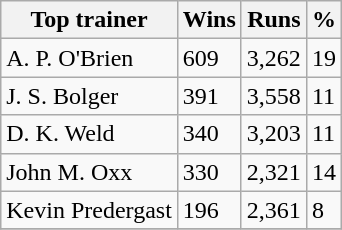<table class="wikitable">
<tr>
<th>Top trainer</th>
<th>Wins</th>
<th>Runs</th>
<th>%</th>
</tr>
<tr>
<td>A. P. O'Brien</td>
<td>609</td>
<td>3,262</td>
<td>19</td>
</tr>
<tr>
<td>J. S. Bolger</td>
<td>391</td>
<td>3,558</td>
<td>11</td>
</tr>
<tr>
<td>D. K. Weld</td>
<td>340</td>
<td>3,203</td>
<td>11</td>
</tr>
<tr>
<td>John M. Oxx</td>
<td>330</td>
<td>2,321</td>
<td>14</td>
</tr>
<tr>
<td>Kevin Predergast</td>
<td>196</td>
<td>2,361</td>
<td>8</td>
</tr>
<tr>
</tr>
</table>
